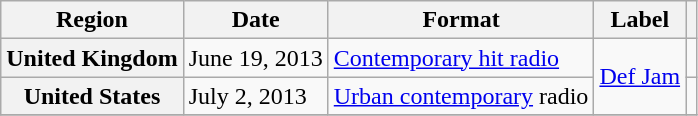<table class="wikitable plainrowheaders">
<tr>
<th scope="col">Region</th>
<th scope="col">Date</th>
<th scope="col">Format</th>
<th scope="col">Label</th>
<th scope="col"></th>
</tr>
<tr>
<th scope="row">United Kingdom</th>
<td>June 19, 2013</td>
<td><a href='#'>Contemporary hit radio</a></td>
<td rowspan="2"><a href='#'>Def Jam</a></td>
<td style="text-align:center;"></td>
</tr>
<tr>
<th scope="row">United States</th>
<td>July 2, 2013</td>
<td><a href='#'>Urban contemporary</a> radio</td>
<td style="text-align:center;"></td>
</tr>
<tr>
</tr>
</table>
